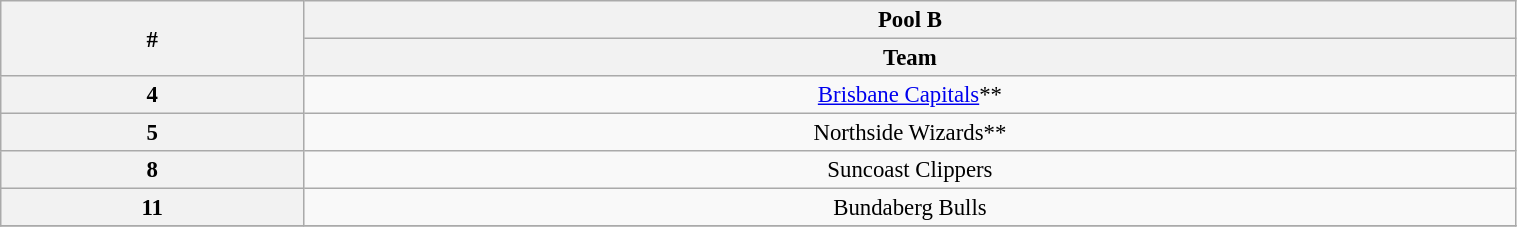<table class="wikitable" width="80%" style="font-size:95%; text-align:center">
<tr>
<th width="5%" rowspan=2>#</th>
<th colspan="1" align="center">Pool B</th>
</tr>
<tr>
<th width="20%">Team</th>
</tr>
<tr>
<th>4</th>
<td align=center><a href='#'>Brisbane Capitals</a>**</td>
</tr>
<tr>
<th>5</th>
<td align=center>Northside Wizards**</td>
</tr>
<tr>
<th>8</th>
<td align=center>Suncoast Clippers</td>
</tr>
<tr>
<th>11</th>
<td align=center>Bundaberg Bulls</td>
</tr>
<tr>
</tr>
</table>
